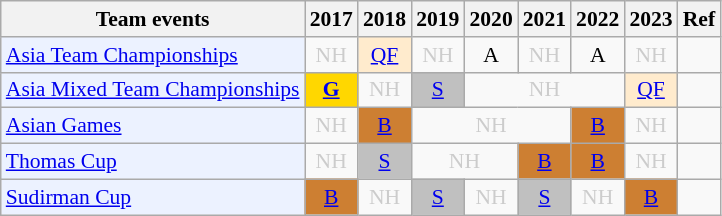<table style='font-size: 90%; text-align:center;' class='wikitable'>
<tr>
<th>Team events</th>
<th>2017</th>
<th>2018</th>
<th>2019</th>
<th>2020</th>
<th>2021</th>
<th>2022</th>
<th>2023</th>
<th>Ref</th>
</tr>
<tr>
<td bgcolor="#ECF2FF"; align="left"><a href='#'>Asia Team Championships</a></td>
<td style=color:#ccc>NH</td>
<td bgcolor=FFEBCD><a href='#'>QF</a></td>
<td style=color:#ccc>NH</td>
<td>A</td>
<td style=color:#ccc>NH</td>
<td>A</td>
<td style=color:#ccc>NH</td>
<td></td>
</tr>
<tr>
<td bgcolor="#ECF2FF"; align="left"><a href='#'>Asia Mixed Team Championships</a></td>
<td bgcolor=gold><a href='#'><strong>G</strong></a></td>
<td style=color:#ccc>NH</td>
<td bgcolor=silver><a href='#'>S</a></td>
<td colspan="3" style=color:#ccc>NH</td>
<td bgcolor=FFEBCD><a href='#'>QF</a></td>
<td></td>
</tr>
<tr>
<td bgcolor="#ECF2FF"; align="left"><a href='#'>Asian Games</a></td>
<td style=color:#ccc>NH</td>
<td bgcolor=CD7F32><a href='#'>B</a></td>
<td colspan="3" style=color:#ccc>NH</td>
<td bgcolor=CD7F32><a href='#'>B</a></td>
<td style=color:#ccc>NH</td>
<td></td>
</tr>
<tr>
<td bgcolor="#ECF2FF"; align="left"><a href='#'>Thomas Cup</a></td>
<td style=color:#ccc>NH</td>
<td bgcolor=silver><a href='#'>S</a></td>
<td colspan="2" style=color:#ccc>NH</td>
<td bgcolor=CD7F32><a href='#'>B</a></td>
<td bgcolor=CD7F32><a href='#'>B</a></td>
<td style=color:#ccc>NH</td>
<td></td>
</tr>
<tr>
<td bgcolor="#ECF2FF"; align="left"><a href='#'>Sudirman Cup</a></td>
<td bgcolor=CD7F32><a href='#'>B</a></td>
<td style=color:#ccc>NH</td>
<td bgcolor=silver><a href='#'>S</a></td>
<td style=color:#ccc>NH</td>
<td bgcolor=silver><a href='#'>S</a></td>
<td style=color:#ccc>NH</td>
<td bgcolor=CD7F32><a href='#'>B</a></td>
<td></td>
</tr>
</table>
